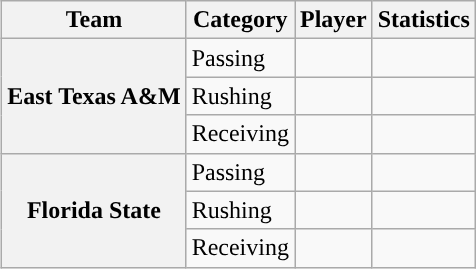<table class="wikitable" style="float:right">
<tr>
<th>Team</th>
<th>Category</th>
<th>Player</th>
<th>Statistics</th>
</tr>
<tr>
<th rowspan=3>East Texas A&M</th>
<td>Passing</td>
<td></td>
<td></td>
</tr>
<tr>
<td>Rushing</td>
<td></td>
<td></td>
</tr>
<tr>
<td>Receiving</td>
<td></td>
<td></td>
</tr>
<tr>
<th rowspan=3>Florida State</th>
<td>Passing</td>
<td></td>
<td></td>
</tr>
<tr>
<td>Rushing</td>
<td></td>
<td></td>
</tr>
<tr>
<td>Receiving</td>
<td></td>
<td></td>
</tr>
</table>
